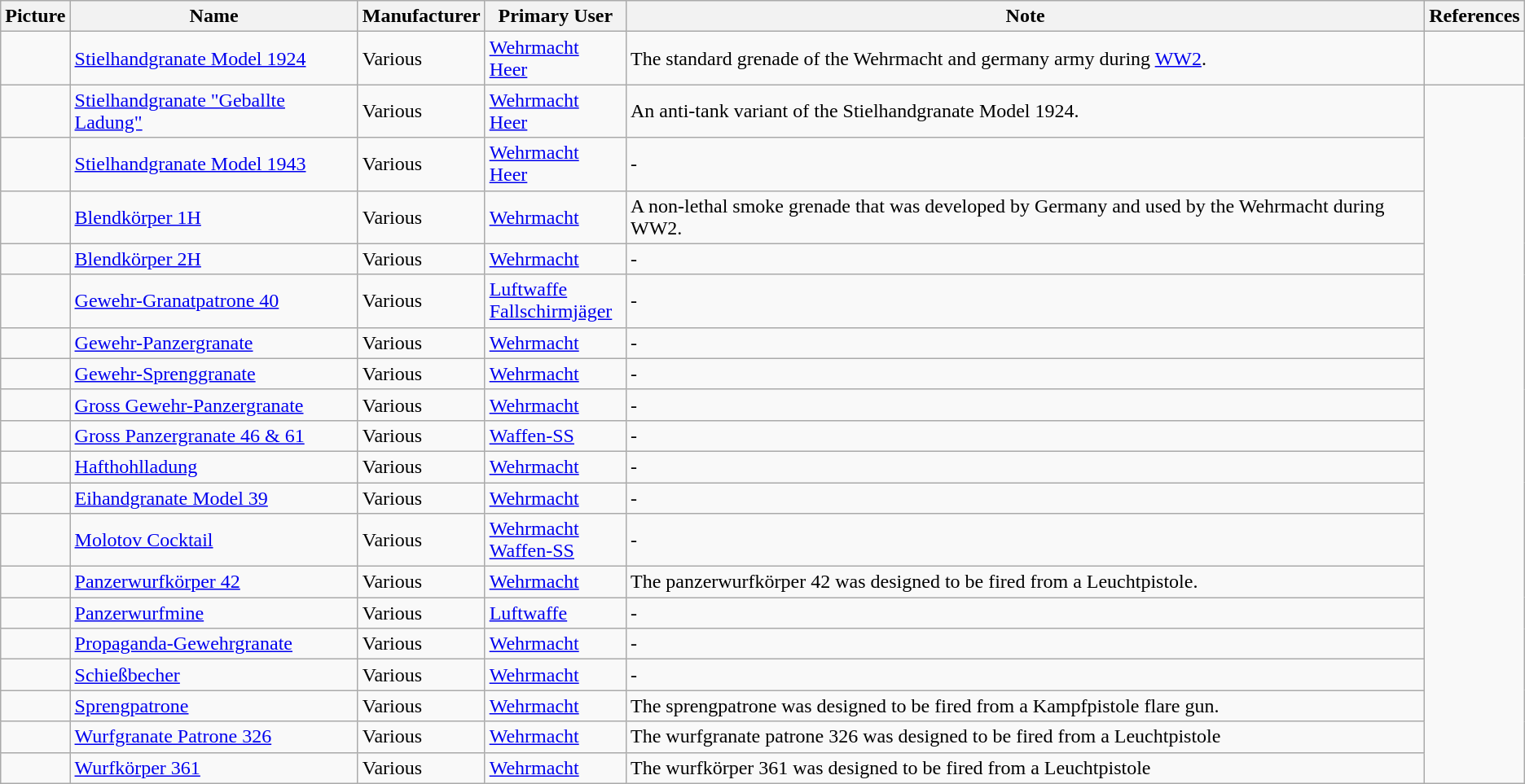<table class="wikitable sortable">
<tr>
<th>Picture</th>
<th>Name</th>
<th>Manufacturer</th>
<th>Primary User</th>
<th>Note</th>
<th>References</th>
</tr>
<tr>
<td></td>
<td><a href='#'>Stielhandgranate Model 1924</a></td>
<td>Various</td>
<td><a href='#'>Wehrmacht</a> <a href='#'>Heer</a></td>
<td>The standard grenade of the Wehrmacht and germany army during <a href='#'>WW2</a>.</td>
<td></td>
</tr>
<tr>
<td></td>
<td><a href='#'>Stielhandgranate "Geballte Ladung"</a></td>
<td>Various</td>
<td><a href='#'>Wehrmacht</a> <a href='#'>Heer</a></td>
<td>An anti-tank variant of the Stielhandgranate Model 1924.</td>
</tr>
<tr>
<td></td>
<td><a href='#'>Stielhandgranate Model 1943</a></td>
<td>Various</td>
<td><a href='#'>Wehrmacht</a> <a href='#'>Heer</a></td>
<td>-</td>
</tr>
<tr>
<td></td>
<td><a href='#'>Blendkörper 1H</a></td>
<td>Various</td>
<td><a href='#'>Wehrmacht</a></td>
<td>A non-lethal smoke grenade that was developed by Germany and used by the Wehrmacht during WW2.</td>
</tr>
<tr>
<td></td>
<td><a href='#'>Blendkörper 2H</a></td>
<td>Various</td>
<td><a href='#'>Wehrmacht</a></td>
<td>-</td>
</tr>
<tr>
<td></td>
<td><a href='#'>Gewehr-Granatpatrone 40</a></td>
<td>Various</td>
<td><a href='#'>Luftwaffe</a> <br> <a href='#'>Fallschirmjäger</a></td>
<td>-</td>
</tr>
<tr>
<td></td>
<td><a href='#'>Gewehr-Panzergranate</a></td>
<td>Various</td>
<td><a href='#'>Wehrmacht</a></td>
<td>-</td>
</tr>
<tr>
<td></td>
<td><a href='#'>Gewehr-Sprenggranate</a></td>
<td>Various</td>
<td><a href='#'>Wehrmacht</a></td>
<td>-</td>
</tr>
<tr>
<td></td>
<td><a href='#'>Gross Gewehr-Panzergranate</a></td>
<td>Various</td>
<td><a href='#'>Wehrmacht</a></td>
<td>-</td>
</tr>
<tr>
<td></td>
<td><a href='#'>Gross Panzergranate 46 & 61</a></td>
<td>Various</td>
<td><a href='#'>Waffen-SS</a></td>
<td>-</td>
</tr>
<tr>
<td></td>
<td><a href='#'>Hafthohlladung</a></td>
<td>Various</td>
<td><a href='#'>Wehrmacht</a></td>
<td>-</td>
</tr>
<tr>
<td></td>
<td><a href='#'>Eihandgranate Model 39</a></td>
<td>Various</td>
<td><a href='#'>Wehrmacht</a></td>
<td>-</td>
</tr>
<tr>
<td></td>
<td><a href='#'>Molotov Cocktail</a></td>
<td>Various</td>
<td><a href='#'>Wehrmacht</a> <br> <a href='#'>Waffen-SS</a></td>
<td>-</td>
</tr>
<tr>
<td></td>
<td><a href='#'>Panzerwurfkörper 42</a></td>
<td>Various</td>
<td><a href='#'>Wehrmacht</a></td>
<td>The panzerwurfkörper 42 was designed to be fired from a Leuchtpistole.</td>
</tr>
<tr>
<td></td>
<td><a href='#'>Panzerwurfmine</a></td>
<td>Various</td>
<td><a href='#'>Luftwaffe</a></td>
<td>-</td>
</tr>
<tr>
<td></td>
<td><a href='#'>Propaganda-Gewehrgranate</a></td>
<td>Various</td>
<td><a href='#'>Wehrmacht</a></td>
<td>-</td>
</tr>
<tr>
<td></td>
<td><a href='#'>Schießbecher</a></td>
<td>Various</td>
<td><a href='#'>Wehrmacht</a></td>
<td>-</td>
</tr>
<tr>
<td></td>
<td><a href='#'>Sprengpatrone</a></td>
<td>Various</td>
<td><a href='#'>Wehrmacht</a></td>
<td>The sprengpatrone was designed to be fired from a Kampfpistole flare gun.</td>
</tr>
<tr>
<td></td>
<td><a href='#'>Wurfgranate Patrone 326</a></td>
<td>Various</td>
<td><a href='#'>Wehrmacht</a></td>
<td>The wurfgranate patrone 326 was designed to be fired from a Leuchtpistole</td>
</tr>
<tr>
<td></td>
<td><a href='#'>Wurfkörper 361</a></td>
<td>Various</td>
<td><a href='#'>Wehrmacht</a></td>
<td>The wurfkörper 361 was designed to be fired from a Leuchtpistole</td>
</tr>
</table>
